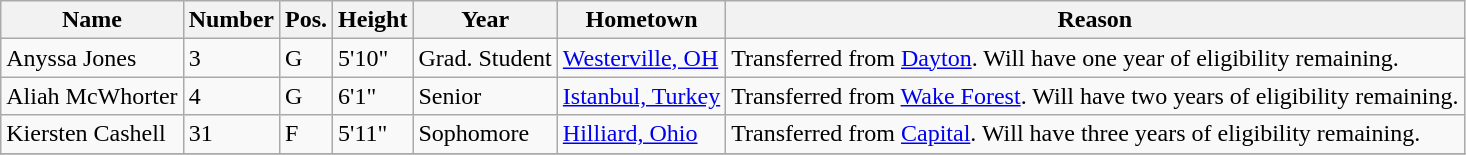<table class="wikitable sortable" border="1">
<tr align=center>
<th style= >Name</th>
<th style= >Number</th>
<th style= >Pos.</th>
<th style= >Height</th>
<th style= >Year</th>
<th style= >Hometown</th>
<th style= >Reason</th>
</tr>
<tr>
<td>Anyssa Jones</td>
<td>3</td>
<td>G</td>
<td>5'10"</td>
<td>Grad. Student</td>
<td><a href='#'>Westerville, OH</a></td>
<td>Transferred from <a href='#'>Dayton</a>. Will have one year of eligibility remaining.</td>
</tr>
<tr>
<td>Aliah McWhorter</td>
<td>4</td>
<td>G</td>
<td>6'1"</td>
<td>Senior</td>
<td><a href='#'>Istanbul, Turkey</a></td>
<td>Transferred from <a href='#'>Wake Forest</a>. Will have two years of eligibility remaining.</td>
</tr>
<tr>
<td>Kiersten Cashell</td>
<td>31</td>
<td>F</td>
<td>5'11"</td>
<td>Sophomore</td>
<td><a href='#'>Hilliard, Ohio</a></td>
<td>Transferred from <a href='#'>Capital</a>. Will have three years of eligibility remaining.</td>
</tr>
<tr>
</tr>
</table>
